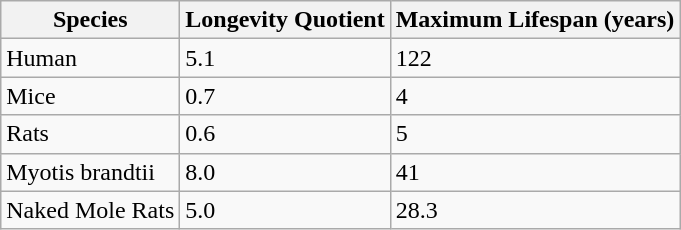<table class="wikitable sortable">
<tr>
<th>Species</th>
<th>Longevity Quotient</th>
<th>Maximum Lifespan (years)</th>
</tr>
<tr>
<td>Human</td>
<td>5.1</td>
<td>122</td>
</tr>
<tr>
<td>Mice</td>
<td>0.7</td>
<td>4</td>
</tr>
<tr>
<td>Rats</td>
<td>0.6</td>
<td>5</td>
</tr>
<tr>
<td>Myotis brandtii</td>
<td>8.0</td>
<td>41</td>
</tr>
<tr>
<td>Naked Mole Rats</td>
<td>5.0</td>
<td>28.3</td>
</tr>
</table>
